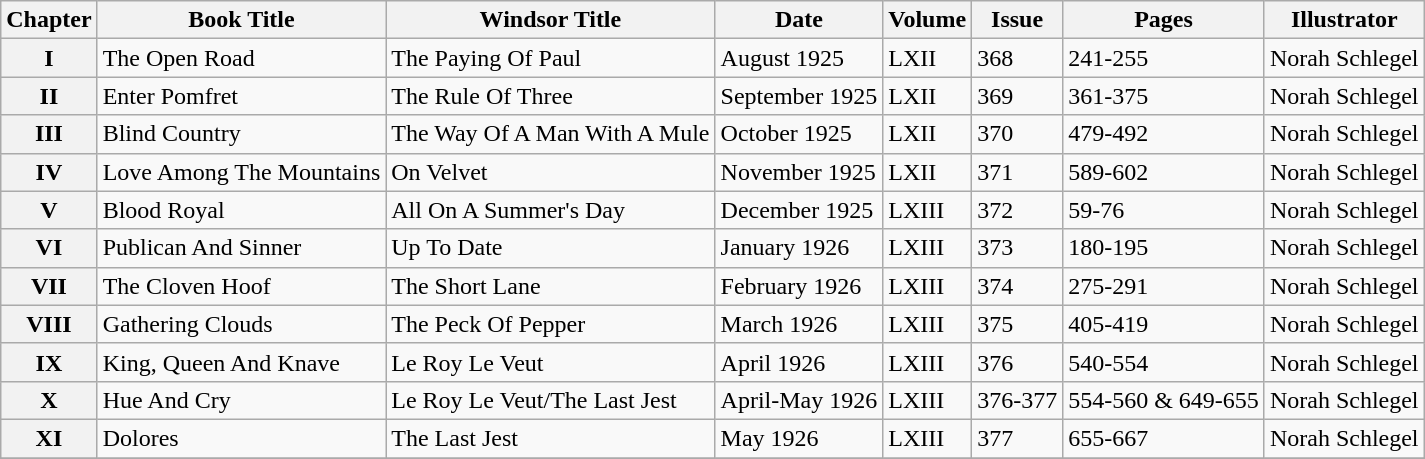<table class="wikitable plainrowheaders sortable" style="margin-right: 0;">
<tr>
<th scope="col">Chapter</th>
<th scope="col">Book Title</th>
<th scope="col">Windsor Title</th>
<th scope="col">Date</th>
<th scope="col">Volume</th>
<th scope="col">Issue</th>
<th scope="col">Pages</th>
<th scope="col">Illustrator</th>
</tr>
<tr>
<th scope="row">I</th>
<td>The Open Road</td>
<td>The Paying Of Paul</td>
<td>August 1925</td>
<td>LXII</td>
<td>368</td>
<td>241-255</td>
<td>Norah Schlegel</td>
</tr>
<tr>
<th scope="row">II</th>
<td>Enter Pomfret</td>
<td>The Rule Of Three</td>
<td>September 1925</td>
<td>LXII</td>
<td>369</td>
<td>361-375</td>
<td>Norah Schlegel</td>
</tr>
<tr>
<th scope="row">III</th>
<td>Blind Country</td>
<td>The Way Of A Man With A Mule</td>
<td>October 1925</td>
<td>LXII</td>
<td>370</td>
<td>479-492</td>
<td>Norah Schlegel</td>
</tr>
<tr>
<th scope="row">IV</th>
<td>Love Among The Mountains</td>
<td>On Velvet</td>
<td>November 1925</td>
<td>LXII</td>
<td>371</td>
<td>589-602</td>
<td>Norah Schlegel</td>
</tr>
<tr>
<th scope="row">V</th>
<td>Blood Royal</td>
<td>All On A Summer's Day</td>
<td>December 1925</td>
<td>LXIII</td>
<td>372</td>
<td>59-76</td>
<td>Norah Schlegel</td>
</tr>
<tr>
<th scope="row">VI</th>
<td>Publican And Sinner</td>
<td>Up To Date</td>
<td>January 1926</td>
<td>LXIII</td>
<td>373</td>
<td>180-195</td>
<td>Norah Schlegel</td>
</tr>
<tr>
<th scope="row">VII</th>
<td>The Cloven Hoof</td>
<td>The Short Lane</td>
<td>February 1926</td>
<td>LXIII</td>
<td>374</td>
<td>275-291</td>
<td>Norah Schlegel</td>
</tr>
<tr>
<th scope="row">VIII</th>
<td>Gathering Clouds</td>
<td>The Peck Of Pepper</td>
<td>March 1926</td>
<td>LXIII</td>
<td>375</td>
<td>405-419</td>
<td>Norah Schlegel</td>
</tr>
<tr>
<th scope="row">IX</th>
<td>King, Queen And Knave</td>
<td>Le Roy Le Veut</td>
<td>April 1926</td>
<td>LXIII</td>
<td>376</td>
<td>540-554</td>
<td>Norah Schlegel</td>
</tr>
<tr>
<th scope="row">X</th>
<td>Hue And Cry</td>
<td>Le Roy Le Veut/The Last Jest</td>
<td>April-May 1926</td>
<td>LXIII</td>
<td>376-377</td>
<td>554-560 & 649-655</td>
<td>Norah Schlegel</td>
</tr>
<tr>
<th scope="row">XI</th>
<td>Dolores</td>
<td>The Last Jest</td>
<td>May 1926</td>
<td>LXIII</td>
<td>377</td>
<td>655-667</td>
<td>Norah Schlegel</td>
</tr>
<tr>
</tr>
</table>
